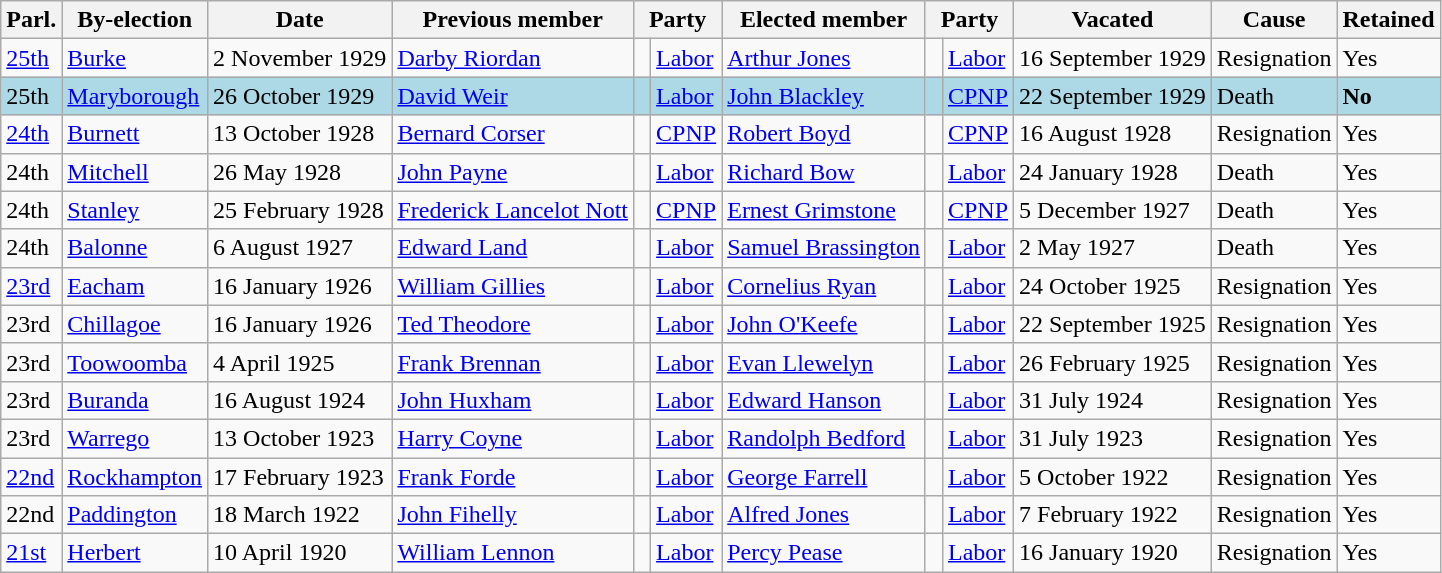<table class="wikitable">
<tr>
<th>Parl.</th>
<th>By-election</th>
<th>Date</th>
<th>Previous member</th>
<th colspan="2">Party</th>
<th>Elected member</th>
<th colspan="2">Party</th>
<th>Vacated</th>
<th>Cause</th>
<th>Retained</th>
</tr>
<tr>
<td><a href='#'>25th</a></td>
<td><a href='#'>Burke</a></td>
<td>2 November 1929</td>
<td><a href='#'>Darby Riordan</a></td>
<td> </td>
<td><a href='#'>Labor</a></td>
<td><a href='#'>Arthur Jones</a></td>
<td> </td>
<td><a href='#'>Labor</a></td>
<td>16 September 1929</td>
<td>Resignation</td>
<td>Yes</td>
</tr>
<tr style="background:lightblue;">
<td>25th</td>
<td><a href='#'>Maryborough</a></td>
<td>26 October 1929</td>
<td><a href='#'>David Weir</a></td>
<td> </td>
<td><a href='#'>Labor</a></td>
<td><a href='#'>John Blackley</a></td>
<td> </td>
<td><a href='#'>CPNP</a></td>
<td>22 September 1929</td>
<td>Death</td>
<td><strong>No</strong></td>
</tr>
<tr>
<td><a href='#'>24th</a></td>
<td><a href='#'>Burnett</a></td>
<td>13 October 1928</td>
<td><a href='#'>Bernard Corser</a></td>
<td> </td>
<td><a href='#'>CPNP</a></td>
<td><a href='#'>Robert Boyd</a></td>
<td> </td>
<td><a href='#'>CPNP</a></td>
<td>16 August 1928</td>
<td>Resignation</td>
<td>Yes</td>
</tr>
<tr>
<td>24th</td>
<td><a href='#'>Mitchell</a></td>
<td>26 May 1928</td>
<td><a href='#'>John Payne</a></td>
<td> </td>
<td><a href='#'>Labor</a></td>
<td><a href='#'>Richard Bow</a></td>
<td> </td>
<td><a href='#'>Labor</a></td>
<td>24 January 1928</td>
<td>Death</td>
<td>Yes</td>
</tr>
<tr>
<td>24th</td>
<td><a href='#'>Stanley</a></td>
<td>25 February 1928</td>
<td><a href='#'>Frederick Lancelot Nott</a></td>
<td> </td>
<td><a href='#'>CPNP</a></td>
<td><a href='#'>Ernest Grimstone</a></td>
<td> </td>
<td><a href='#'>CPNP</a></td>
<td>5 December 1927</td>
<td>Death</td>
<td>Yes</td>
</tr>
<tr>
<td>24th</td>
<td><a href='#'>Balonne</a></td>
<td>6 August 1927</td>
<td><a href='#'>Edward Land</a></td>
<td> </td>
<td><a href='#'>Labor</a></td>
<td><a href='#'>Samuel Brassington</a></td>
<td> </td>
<td><a href='#'>Labor</a></td>
<td>2 May 1927</td>
<td>Death</td>
<td>Yes</td>
</tr>
<tr>
<td><a href='#'>23rd</a></td>
<td><a href='#'>Eacham</a></td>
<td>16 January 1926</td>
<td><a href='#'>William Gillies</a></td>
<td> </td>
<td><a href='#'>Labor</a></td>
<td><a href='#'>Cornelius Ryan</a></td>
<td> </td>
<td><a href='#'>Labor</a></td>
<td>24 October 1925</td>
<td>Resignation</td>
<td>Yes</td>
</tr>
<tr>
<td>23rd</td>
<td><a href='#'>Chillagoe</a></td>
<td>16 January 1926</td>
<td><a href='#'>Ted Theodore</a></td>
<td> </td>
<td><a href='#'>Labor</a></td>
<td><a href='#'>John O'Keefe</a></td>
<td> </td>
<td><a href='#'>Labor</a></td>
<td>22 September 1925</td>
<td>Resignation</td>
<td>Yes</td>
</tr>
<tr>
<td>23rd</td>
<td><a href='#'>Toowoomba</a></td>
<td>4 April 1925</td>
<td><a href='#'>Frank Brennan</a></td>
<td> </td>
<td><a href='#'>Labor</a></td>
<td><a href='#'>Evan Llewelyn</a></td>
<td> </td>
<td><a href='#'>Labor</a></td>
<td>26 February 1925</td>
<td>Resignation</td>
<td>Yes</td>
</tr>
<tr>
<td>23rd</td>
<td><a href='#'>Buranda</a></td>
<td>16 August 1924</td>
<td><a href='#'>John Huxham</a></td>
<td> </td>
<td><a href='#'>Labor</a></td>
<td><a href='#'>Edward Hanson</a></td>
<td> </td>
<td><a href='#'>Labor</a></td>
<td>31 July 1924</td>
<td>Resignation</td>
<td>Yes</td>
</tr>
<tr>
<td>23rd</td>
<td><a href='#'>Warrego</a></td>
<td>13 October 1923</td>
<td><a href='#'>Harry Coyne</a></td>
<td> </td>
<td><a href='#'>Labor</a></td>
<td><a href='#'>Randolph Bedford</a></td>
<td> </td>
<td><a href='#'>Labor</a></td>
<td>31 July 1923</td>
<td>Resignation</td>
<td>Yes</td>
</tr>
<tr>
<td><a href='#'>22nd</a></td>
<td><a href='#'>Rockhampton</a></td>
<td>17 February 1923</td>
<td><a href='#'>Frank Forde</a></td>
<td> </td>
<td><a href='#'>Labor</a></td>
<td><a href='#'>George Farrell</a></td>
<td> </td>
<td><a href='#'>Labor</a></td>
<td>5 October 1922</td>
<td>Resignation</td>
<td>Yes</td>
</tr>
<tr>
<td>22nd</td>
<td><a href='#'>Paddington</a></td>
<td>18 March 1922</td>
<td><a href='#'>John Fihelly</a></td>
<td> </td>
<td><a href='#'>Labor</a></td>
<td><a href='#'>Alfred Jones</a></td>
<td> </td>
<td><a href='#'>Labor</a></td>
<td>7 February 1922</td>
<td>Resignation</td>
<td>Yes</td>
</tr>
<tr>
<td><a href='#'>21st</a></td>
<td><a href='#'>Herbert</a></td>
<td>10 April 1920</td>
<td><a href='#'>William Lennon</a></td>
<td> </td>
<td><a href='#'>Labor</a></td>
<td><a href='#'>Percy Pease</a></td>
<td> </td>
<td><a href='#'>Labor</a></td>
<td>16 January 1920</td>
<td>Resignation</td>
<td>Yes</td>
</tr>
</table>
